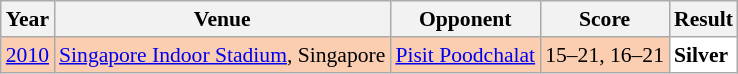<table class="sortable wikitable" style="font-size: 90%;">
<tr>
<th>Year</th>
<th>Venue</th>
<th>Opponent</th>
<th>Score</th>
<th>Result</th>
</tr>
<tr style="background:#FBCEB1">
<td align="center"><a href='#'>2010</a></td>
<td align="left"><a href='#'>Singapore Indoor Stadium</a>, Singapore</td>
<td align="left"> <a href='#'>Pisit Poodchalat</a></td>
<td align="left">15–21, 16–21</td>
<td style="text-align:left; background:white"> <strong>Silver</strong></td>
</tr>
</table>
